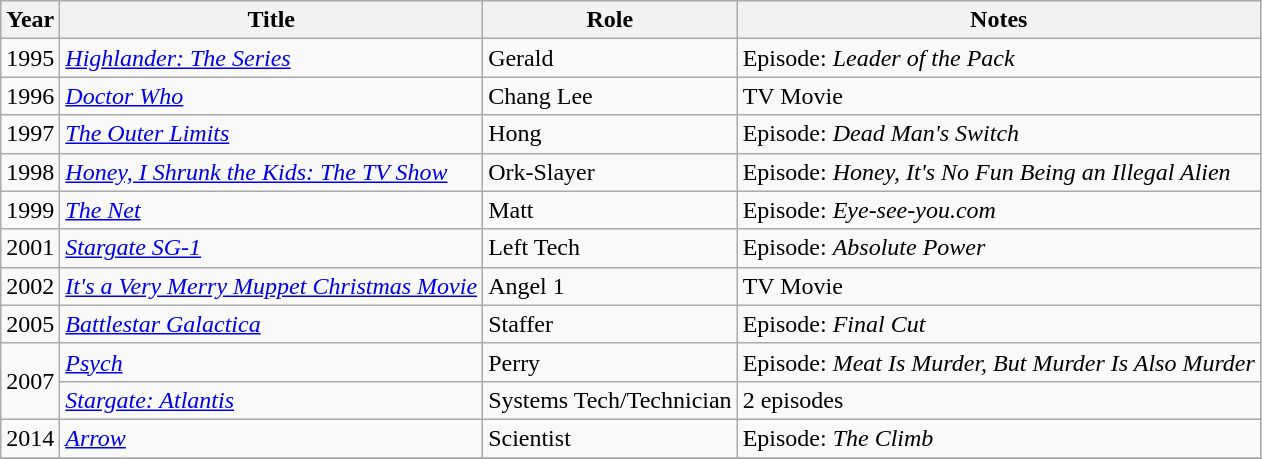<table class="wikitable">
<tr>
<th>Year</th>
<th>Title</th>
<th>Role</th>
<th>Notes</th>
</tr>
<tr>
<td>1995</td>
<td><em><a href='#'>Highlander: The Series</a></em></td>
<td>Gerald</td>
<td>Episode: <em>Leader of the Pack</em></td>
</tr>
<tr>
<td>1996</td>
<td><em><a href='#'>Doctor Who</a></em></td>
<td>Chang Lee</td>
<td>TV Movie</td>
</tr>
<tr>
<td>1997</td>
<td><em><a href='#'>The Outer Limits</a></em></td>
<td>Hong</td>
<td>Episode: <em>Dead Man's Switch</em></td>
</tr>
<tr>
<td>1998</td>
<td><em><a href='#'>Honey, I Shrunk the Kids: The TV Show</a></em></td>
<td>Ork-Slayer</td>
<td>Episode: <em>Honey, It's No Fun Being an Illegal Alien</em></td>
</tr>
<tr>
<td>1999</td>
<td><em><a href='#'>The Net</a></em></td>
<td>Matt</td>
<td>Episode: <em>Eye-see-you.com</em></td>
</tr>
<tr>
<td>2001</td>
<td><em><a href='#'>Stargate SG-1</a></em></td>
<td>Left Tech</td>
<td>Episode: <em>Absolute Power</em></td>
</tr>
<tr>
<td>2002</td>
<td><em><a href='#'>It's a Very Merry Muppet Christmas Movie</a></em></td>
<td>Angel 1</td>
<td>TV Movie</td>
</tr>
<tr>
<td>2005</td>
<td><em><a href='#'>Battlestar Galactica</a></em></td>
<td>Staffer</td>
<td>Episode: <em>Final Cut</em></td>
</tr>
<tr>
<td rowspan=2>2007</td>
<td><em><a href='#'>Psych</a></em></td>
<td>Perry</td>
<td>Episode: <em>Meat Is Murder, But Murder Is Also Murder</em></td>
</tr>
<tr>
<td><em><a href='#'>Stargate: Atlantis</a></em></td>
<td>Systems Tech/Technician</td>
<td>2 episodes</td>
</tr>
<tr>
<td>2014</td>
<td><em><a href='#'>Arrow</a></em></td>
<td>Scientist</td>
<td>Episode: <em>The Climb</em></td>
</tr>
<tr>
</tr>
</table>
